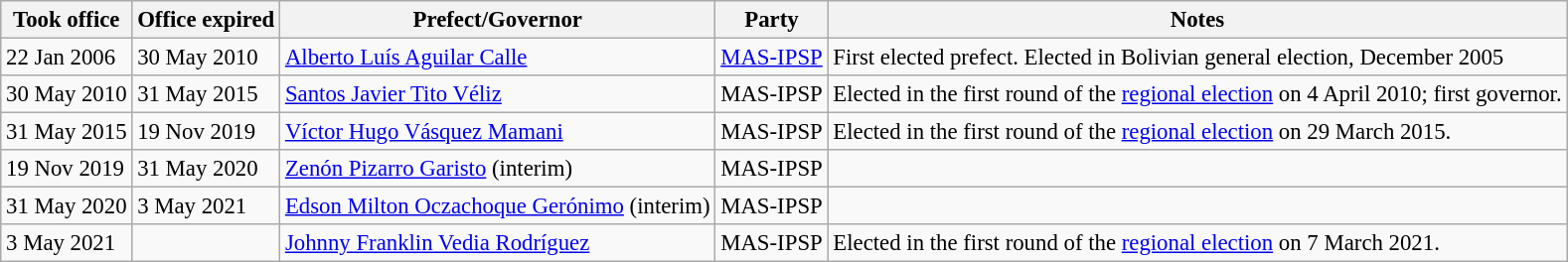<table class="wikitable" style="font-size: 95%">
<tr>
<th><strong>Took office</strong></th>
<th><strong>Office expired</strong></th>
<th><strong>Prefect</strong>/<strong>Governor</strong></th>
<th><strong>Party</strong></th>
<th><strong>Notes</strong></th>
</tr>
<tr>
<td>22 Jan 2006</td>
<td>30 May 2010</td>
<td><a href='#'>Alberto Luís Aguilar Calle</a></td>
<td><a href='#'>MAS-IPSP</a></td>
<td>First elected prefect. Elected in Bolivian general election, December 2005</td>
</tr>
<tr>
<td>30 May 2010</td>
<td>31 May 2015</td>
<td><a href='#'>Santos Javier Tito Véliz</a></td>
<td>MAS-IPSP</td>
<td>Elected in the first round of the <a href='#'>regional election</a> on 4 April 2010; first governor.</td>
</tr>
<tr>
<td>31 May 2015</td>
<td>19 Nov 2019</td>
<td><a href='#'>Víctor Hugo Vásquez Mamani</a></td>
<td>MAS-IPSP</td>
<td>Elected in the first round of the <a href='#'>regional election</a> on 29 March 2015.</td>
</tr>
<tr>
<td>19 Nov 2019</td>
<td>31 May 2020</td>
<td><a href='#'>Zenón Pizarro Garisto</a> (interim)</td>
<td>MAS-IPSP</td>
<td></td>
</tr>
<tr>
<td>31 May 2020</td>
<td>3 May 2021</td>
<td><a href='#'>Edson Milton Oczachoque Gerónimo</a> (interim)</td>
<td>MAS-IPSP</td>
<td></td>
</tr>
<tr>
<td>3 May 2021</td>
<td></td>
<td><a href='#'>Johnny Franklin Vedia Rodríguez</a></td>
<td>MAS-IPSP</td>
<td>Elected in the first round of the <a href='#'>regional election</a> on 7 March 2021.</td>
</tr>
</table>
